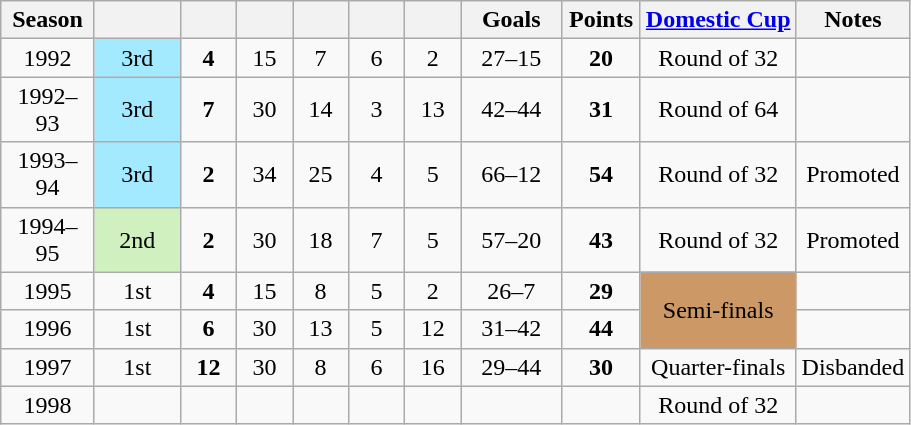<table class="wikitable" style="text-align: center;">
<tr>
<th width=55>Season</th>
<th width=50></th>
<th width=30></th>
<th width=30></th>
<th width=30></th>
<th width=30></th>
<th width=30></th>
<th width=60>Goals</th>
<th width=45>Points</th>
<th><a href='#'>Domestic Cup</a></th>
<th>Notes</th>
</tr>
<tr>
<td>1992</td>
<td style="background:#A3E9FF">3rd</td>
<td><strong>4</strong></td>
<td>15</td>
<td>7</td>
<td>6</td>
<td>2</td>
<td>27–15</td>
<td><strong>20</strong></td>
<td>Round of 32</td>
<td></td>
</tr>
<tr>
<td>1992–93</td>
<td style="background:#A3E9FF">3rd</td>
<td><strong>7</strong></td>
<td>30</td>
<td>14</td>
<td>3</td>
<td>13</td>
<td>42–44</td>
<td><strong>31</strong></td>
<td>Round of 64</td>
<td></td>
</tr>
<tr>
<td>1993–94</td>
<td style="background:#A3E9FF">3rd</td>
<td><strong>2</strong></td>
<td>34</td>
<td>25</td>
<td>4</td>
<td>5</td>
<td>66–12</td>
<td><strong>54</strong></td>
<td>Round of 32</td>
<td>Promoted</td>
</tr>
<tr>
<td>1994–95</td>
<td style="background:#D0F0C0">2nd</td>
<td><strong>2</strong></td>
<td>30</td>
<td>18</td>
<td>7</td>
<td>5</td>
<td>57–20</td>
<td><strong>43</strong></td>
<td>Round of 32</td>
<td>Promoted</td>
</tr>
<tr>
<td>1995</td>
<td>1st</td>
<td><strong>4</strong></td>
<td>15</td>
<td>8</td>
<td>5</td>
<td>2</td>
<td>26–7</td>
<td><strong>29</strong></td>
<td rowspan="2" style="background:#cc9966">Semi-finals</td>
<td></td>
</tr>
<tr>
<td>1996</td>
<td>1st</td>
<td><strong>6</strong></td>
<td>30</td>
<td>13</td>
<td>5</td>
<td>12</td>
<td>31–42</td>
<td><strong>44</strong></td>
<td></td>
</tr>
<tr>
<td>1997</td>
<td>1st</td>
<td><strong>12</strong></td>
<td>30</td>
<td>8</td>
<td>6</td>
<td>16</td>
<td>29–44</td>
<td><strong>30</strong></td>
<td>Quarter-finals</td>
<td>Disbanded</td>
</tr>
<tr>
<td>1998</td>
<td></td>
<td></td>
<td></td>
<td></td>
<td></td>
<td></td>
<td></td>
<td></td>
<td>Round of 32</td>
<td></td>
</tr>
</table>
